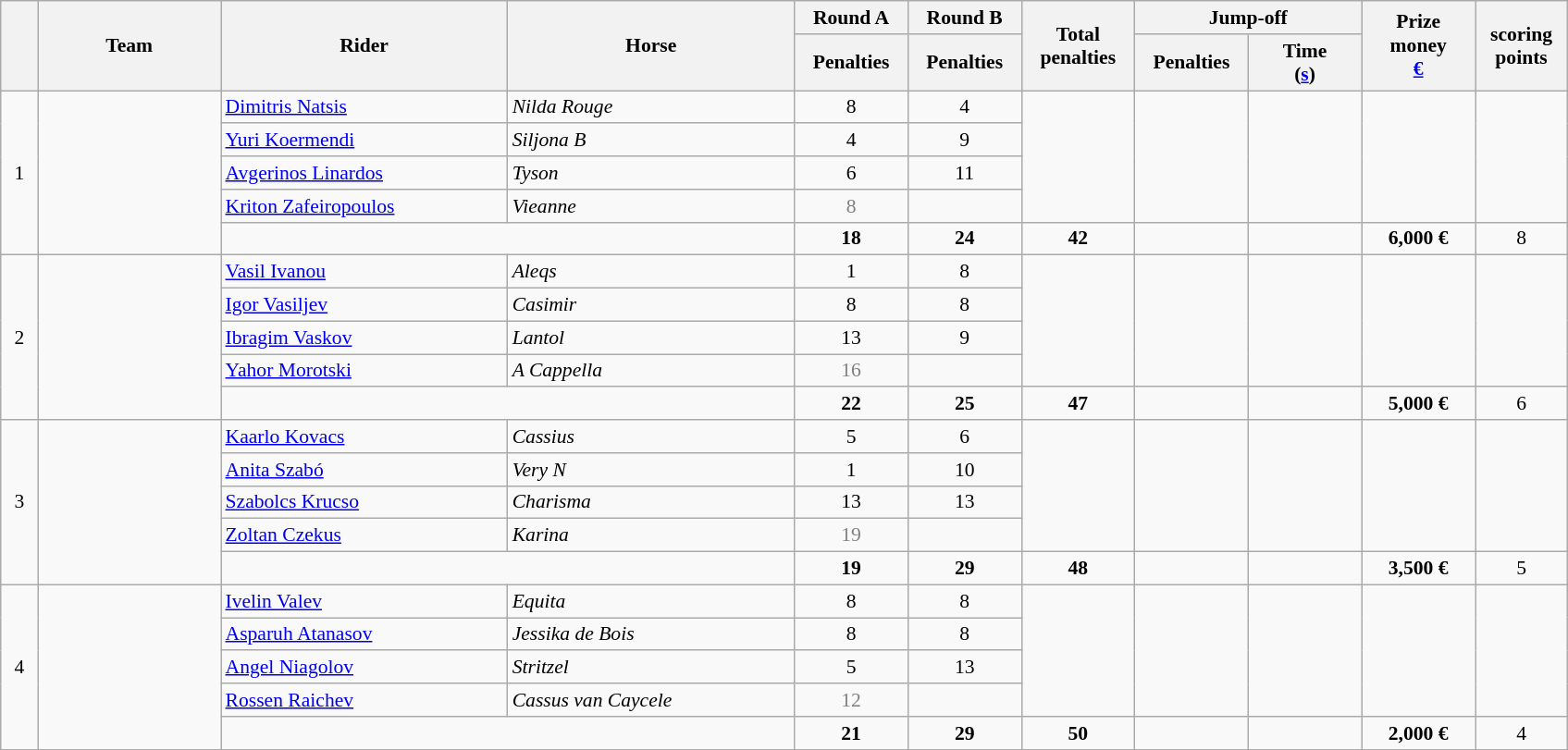<table class="wikitable" style="font-size: 90%">
<tr>
<th rowspan=2 width=20></th>
<th rowspan=2 width=125>Team</th>
<th rowspan=2 width=200>Rider</th>
<th rowspan=2 width=200>Horse</th>
<th>Round A</th>
<th>Round B</th>
<th rowspan=2 width=75>Total penalties</th>
<th colspan=2>Jump-off</th>
<th rowspan=2 width=75>Prize money<br><a href='#'>€</a></th>
<th rowspan=2 width=60>scoring<br>points</th>
</tr>
<tr>
<th width=75>Penalties</th>
<th width=75>Penalties</th>
<th width=75>Penalties</th>
<th width=75>Time<br>(<a href='#'>s</a>)</th>
</tr>
<tr>
<td rowspan=5 align=center>1</td>
<td rowspan=5></td>
<td><a href='#'>Dimitris Natsis</a></td>
<td><em>Nilda Rouge</em></td>
<td align=center>8</td>
<td align=center>4</td>
<td rowspan=4></td>
<td rowspan=4></td>
<td rowspan=4></td>
<td rowspan=4></td>
<td rowspan=4></td>
</tr>
<tr>
<td><a href='#'>Yuri Koermendi</a></td>
<td><em>Siljona B</em></td>
<td align=center>4</td>
<td align=center>9</td>
</tr>
<tr>
<td><a href='#'>Avgerinos Linardos</a></td>
<td><em>Tyson</em></td>
<td align=center>6</td>
<td align=center>11</td>
</tr>
<tr>
<td><a href='#'>Kriton Zafeiropoulos</a></td>
<td><em>Vieanne</em></td>
<td align=center style=color:gray>8</td>
<td align=center></td>
</tr>
<tr>
<td colspan=2></td>
<td align=center><strong>18</strong></td>
<td align=center><strong>24</strong></td>
<td align=center><strong>42</strong></td>
<td align=center></td>
<td align=center></td>
<td align=center><strong>6,000 €</strong></td>
<td align=center>8</td>
</tr>
<tr>
<td rowspan=5 align=center>2</td>
<td rowspan=5></td>
<td><a href='#'>Vasil Ivanou</a></td>
<td><em>Aleqs</em></td>
<td align=center>1</td>
<td align=center>8</td>
<td rowspan=4></td>
<td rowspan=4></td>
<td rowspan=4></td>
<td rowspan=4></td>
</tr>
<tr>
<td><a href='#'>Igor Vasiljev</a></td>
<td><em>Casimir</em></td>
<td align=center>8</td>
<td align=center>8</td>
</tr>
<tr>
<td><a href='#'>Ibragim Vaskov</a></td>
<td><em>Lantol</em></td>
<td align=center>13</td>
<td align=center>9</td>
</tr>
<tr>
<td><a href='#'>Yahor Morotski</a></td>
<td><em>A Cappella</em></td>
<td align=center style=color:gray>16</td>
<td align=center></td>
</tr>
<tr>
<td colspan=2></td>
<td align=center><strong>22</strong></td>
<td align=center><strong>25</strong></td>
<td align=center><strong>47</strong></td>
<td align=center></td>
<td align=center></td>
<td align=center><strong>5,000 €</strong></td>
<td align=center>6</td>
</tr>
<tr>
<td rowspan=5 align=center>3</td>
<td rowspan=5></td>
<td><a href='#'>Kaarlo Kovacs</a></td>
<td><em>Cassius</em></td>
<td align=center>5</td>
<td align=center>6</td>
<td rowspan=4></td>
<td rowspan=4></td>
<td rowspan=4></td>
<td rowspan=4></td>
<td rowspan=4></td>
</tr>
<tr>
<td><a href='#'>Anita Szabó</a></td>
<td><em>Very N</em></td>
<td align=center>1</td>
<td align=center>10</td>
</tr>
<tr>
<td><a href='#'>Szabolcs Krucso</a></td>
<td><em>Charisma</em></td>
<td align=center>13</td>
<td align=center>13</td>
</tr>
<tr>
<td><a href='#'>Zoltan Czekus</a></td>
<td><em>Karina</em></td>
<td align=center style=color:gray>19</td>
<td align=center></td>
</tr>
<tr>
<td colspan=2></td>
<td align=center><strong>19</strong></td>
<td align=center><strong>29</strong></td>
<td align=center><strong>48</strong></td>
<td></td>
<td></td>
<td align=center><strong>3,500 €</strong></td>
<td align=center>5</td>
</tr>
<tr>
<td rowspan=5 align=center>4</td>
<td rowspan=5></td>
<td><a href='#'>Ivelin Valev</a></td>
<td><em>Equita</em></td>
<td align=center>8</td>
<td align=center>8</td>
<td rowspan=4></td>
<td rowspan=4></td>
<td rowspan=4></td>
<td rowspan=4></td>
<td rowspan=4></td>
</tr>
<tr>
<td><a href='#'>Asparuh Atanasov</a></td>
<td><em>Jessika de Bois</em></td>
<td align=center>8</td>
<td align=center>8</td>
</tr>
<tr>
<td><a href='#'>Angel Niagolov</a></td>
<td><em>Stritzel</em></td>
<td align=center>5</td>
<td align=center>13</td>
</tr>
<tr>
<td><a href='#'>Rossen Raichev</a></td>
<td><em>Cassus van Caycele</em></td>
<td align=center style=color:gray>12</td>
<td align=center></td>
</tr>
<tr>
<td colspan=2></td>
<td align=center><strong>21</strong></td>
<td align=center><strong>29</strong></td>
<td align=center><strong>50</strong></td>
<td></td>
<td></td>
<td align=center><strong>2,000 €</strong></td>
<td align=center>4</td>
</tr>
<tr>
</tr>
</table>
